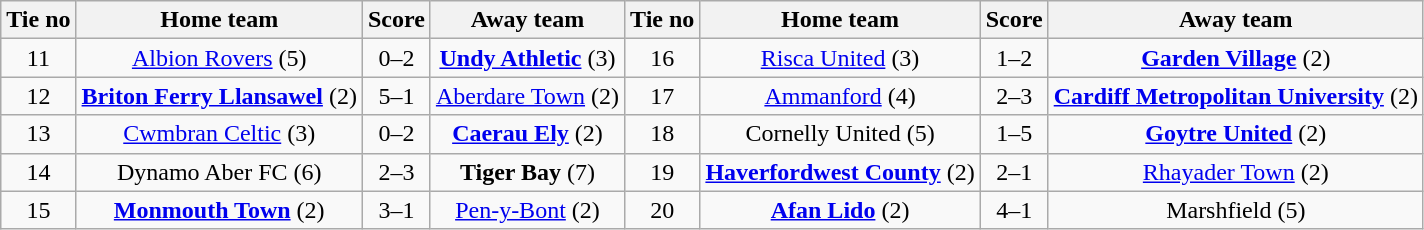<table class="wikitable" style="text-align: center">
<tr>
<th>Tie no</th>
<th>Home team</th>
<th>Score</th>
<th>Away team</th>
<th>Tie no</th>
<th>Home team</th>
<th>Score</th>
<th>Away team</th>
</tr>
<tr>
<td>11</td>
<td><a href='#'>Albion Rovers</a> (5)</td>
<td>0–2 </td>
<td><strong><a href='#'>Undy Athletic</a></strong> (3)</td>
<td>16</td>
<td><a href='#'>Risca United</a> (3)</td>
<td>1–2</td>
<td><strong><a href='#'>Garden Village</a></strong> (2)</td>
</tr>
<tr>
<td>12</td>
<td><strong><a href='#'>Briton Ferry Llansawel</a></strong> (2)</td>
<td>5–1</td>
<td><a href='#'>Aberdare Town</a> (2)</td>
<td>17</td>
<td><a href='#'>Ammanford</a> (4)</td>
<td>2–3</td>
<td><strong><a href='#'>Cardiff Metropolitan University</a></strong> (2)</td>
</tr>
<tr>
<td>13</td>
<td><a href='#'>Cwmbran Celtic</a> (3)</td>
<td>0–2</td>
<td><strong><a href='#'>Caerau Ely</a></strong> (2)</td>
<td>18</td>
<td>Cornelly United (5)</td>
<td>1–5</td>
<td><strong><a href='#'>Goytre United</a></strong> (2)</td>
</tr>
<tr>
<td>14</td>
<td>Dynamo Aber FC (6)</td>
<td>2–3</td>
<td><strong>Tiger Bay</strong> (7)</td>
<td>19</td>
<td><strong><a href='#'>Haverfordwest County</a></strong> (2)</td>
<td>2–1</td>
<td><a href='#'>Rhayader Town</a> (2)</td>
</tr>
<tr>
<td>15</td>
<td><strong><a href='#'>Monmouth Town</a></strong> (2)</td>
<td>3–1</td>
<td><a href='#'>Pen-y-Bont</a> (2)</td>
<td>20</td>
<td><strong><a href='#'>Afan Lido</a></strong> (2)</td>
<td>4–1</td>
<td>Marshfield (5)</td>
</tr>
</table>
